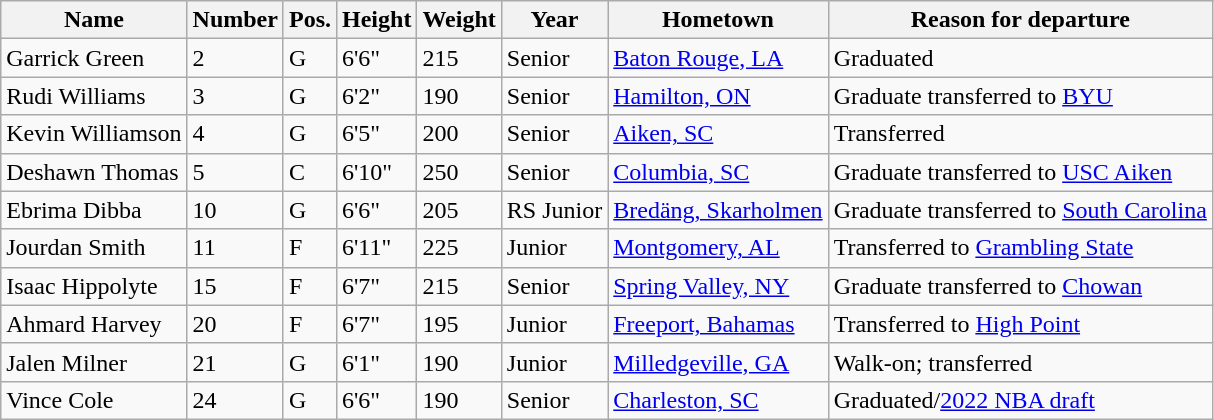<table class="wikitable sortable" border="1">
<tr>
<th>Name</th>
<th>Number</th>
<th>Pos.</th>
<th>Height</th>
<th>Weight</th>
<th>Year</th>
<th>Hometown</th>
<th class="wikitable">Reason for departure</th>
</tr>
<tr>
<td>Garrick Green</td>
<td>2</td>
<td>G</td>
<td>6'6"</td>
<td>215</td>
<td>Senior</td>
<td><a href='#'>Baton Rouge, LA</a></td>
<td>Graduated</td>
</tr>
<tr>
<td>Rudi Williams</td>
<td>3</td>
<td>G</td>
<td>6'2"</td>
<td>190</td>
<td>Senior</td>
<td><a href='#'>Hamilton, ON</a></td>
<td>Graduate transferred to <a href='#'>BYU</a></td>
</tr>
<tr>
<td>Kevin Williamson</td>
<td>4</td>
<td>G</td>
<td>6'5"</td>
<td>200</td>
<td>Senior</td>
<td><a href='#'>Aiken, SC</a></td>
<td>Transferred</td>
</tr>
<tr>
<td>Deshawn Thomas</td>
<td>5</td>
<td>C</td>
<td>6'10"</td>
<td>250</td>
<td>Senior</td>
<td><a href='#'>Columbia, SC</a></td>
<td>Graduate transferred to <a href='#'>USC Aiken</a></td>
</tr>
<tr>
<td>Ebrima Dibba</td>
<td>10</td>
<td>G</td>
<td>6'6"</td>
<td>205</td>
<td>RS Junior</td>
<td><a href='#'>Bredäng, Skarholmen</a></td>
<td>Graduate transferred to <a href='#'>South Carolina</a></td>
</tr>
<tr>
<td>Jourdan Smith</td>
<td>11</td>
<td>F</td>
<td>6'11"</td>
<td>225</td>
<td>Junior</td>
<td><a href='#'>Montgomery, AL</a></td>
<td>Transferred to <a href='#'>Grambling State</a></td>
</tr>
<tr>
<td>Isaac Hippolyte</td>
<td>15</td>
<td>F</td>
<td>6'7"</td>
<td>215</td>
<td>Senior</td>
<td><a href='#'>Spring Valley, NY</a></td>
<td>Graduate transferred to <a href='#'>Chowan</a></td>
</tr>
<tr>
<td>Ahmard Harvey</td>
<td>20</td>
<td>F</td>
<td>6'7"</td>
<td>195</td>
<td>Junior</td>
<td><a href='#'>Freeport, Bahamas</a></td>
<td>Transferred to <a href='#'>High Point</a></td>
</tr>
<tr>
<td>Jalen Milner</td>
<td>21</td>
<td>G</td>
<td>6'1"</td>
<td>190</td>
<td>Junior</td>
<td><a href='#'>Milledgeville, GA</a></td>
<td>Walk-on; transferred</td>
</tr>
<tr>
<td>Vince Cole</td>
<td>24</td>
<td>G</td>
<td>6'6"</td>
<td>190</td>
<td>Senior</td>
<td><a href='#'>Charleston, SC</a></td>
<td>Graduated/<a href='#'>2022 NBA draft</a></td>
</tr>
</table>
